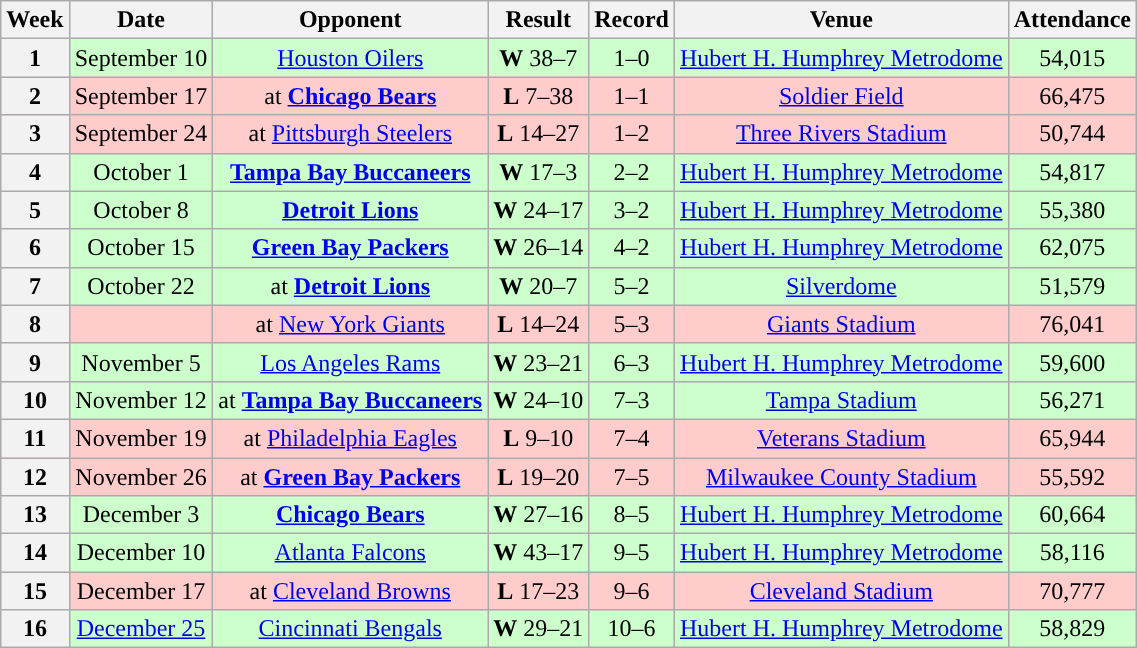<table class="wikitable" style="text-align:center">
<tr>
<th>Week</th>
<th>Date</th>
<th>Opponent</th>
<th>Result</th>
<th>Record</th>
<th>Venue</th>
<th>Attendance</th>
</tr>
<tr style="background:#ccffcc">
<th>1</th>
<td>September 10</td>
<td><a href='#'>Houston Oilers</a></td>
<td><strong>W</strong> 38–7</td>
<td>1–0</td>
<td><a href='#'>Hubert H. Humphrey Metrodome</a></td>
<td>54,015</td>
</tr>
<tr style="background:#ffcccc">
<th>2</th>
<td>September 17</td>
<td>at <strong><a href='#'>Chicago Bears</a></strong></td>
<td><strong>L</strong> 7–38</td>
<td>1–1</td>
<td><a href='#'>Soldier Field</a></td>
<td>66,475</td>
</tr>
<tr style="background:#ffcccc">
<th>3</th>
<td>September 24</td>
<td>at <a href='#'>Pittsburgh Steelers</a></td>
<td><strong>L</strong> 14–27</td>
<td>1–2</td>
<td><a href='#'>Three Rivers Stadium</a></td>
<td>50,744</td>
</tr>
<tr style="background:#ccffcc">
<th>4</th>
<td>October 1</td>
<td><strong><a href='#'>Tampa Bay Buccaneers</a></strong></td>
<td><strong>W</strong> 17–3</td>
<td>2–2</td>
<td><a href='#'>Hubert H. Humphrey Metrodome</a></td>
<td>54,817</td>
</tr>
<tr style="background:#ccffcc">
<th>5</th>
<td>October 8</td>
<td><strong><a href='#'>Detroit Lions</a></strong></td>
<td><strong>W</strong> 24–17</td>
<td>3–2</td>
<td><a href='#'>Hubert H. Humphrey Metrodome</a></td>
<td>55,380</td>
</tr>
<tr style="background:#ccffcc">
<th>6</th>
<td>October 15</td>
<td><strong><a href='#'>Green Bay Packers</a></strong></td>
<td><strong>W</strong> 26–14</td>
<td>4–2</td>
<td><a href='#'>Hubert H. Humphrey Metrodome</a></td>
<td>62,075</td>
</tr>
<tr style="background:#ccffcc">
<th>7</th>
<td>October 22</td>
<td>at <strong><a href='#'>Detroit Lions</a></strong></td>
<td><strong>W</strong> 20–7</td>
<td>5–2</td>
<td><a href='#'>Silverdome</a></td>
<td>51,579</td>
</tr>
<tr style="background:#ffcccc">
<th>8</th>
<td></td>
<td>at <a href='#'>New York Giants</a></td>
<td><strong>L</strong> 14–24</td>
<td>5–3</td>
<td><a href='#'>Giants Stadium</a></td>
<td>76,041</td>
</tr>
<tr style="background:#ccffcc">
<th>9</th>
<td>November 5</td>
<td><a href='#'>Los Angeles Rams</a></td>
<td><strong>W</strong> 23–21 </td>
<td>6–3</td>
<td><a href='#'>Hubert H. Humphrey Metrodome</a></td>
<td>59,600</td>
</tr>
<tr style="background:#ccffcc">
<th>10</th>
<td>November 12</td>
<td>at <strong><a href='#'>Tampa Bay Buccaneers</a></strong></td>
<td><strong>W</strong> 24–10</td>
<td>7–3</td>
<td><a href='#'>Tampa Stadium</a></td>
<td>56,271</td>
</tr>
<tr style="background:#ffcccc">
<th>11</th>
<td>November 19</td>
<td>at <a href='#'>Philadelphia Eagles</a></td>
<td><strong>L</strong> 9–10</td>
<td>7–4</td>
<td><a href='#'>Veterans Stadium</a></td>
<td>65,944</td>
</tr>
<tr style="background:#ffcccc">
<th>12</th>
<td>November 26</td>
<td>at <strong><a href='#'>Green Bay Packers</a></strong></td>
<td><strong>L</strong> 19–20</td>
<td>7–5</td>
<td><a href='#'>Milwaukee County Stadium</a></td>
<td>55,592</td>
</tr>
<tr style="background:#ccffcc">
<th>13</th>
<td>December 3</td>
<td><strong><a href='#'>Chicago Bears</a></strong></td>
<td><strong>W</strong> 27–16</td>
<td>8–5</td>
<td><a href='#'>Hubert H. Humphrey Metrodome</a></td>
<td>60,664</td>
</tr>
<tr style="background:#ccffcc">
<th>14</th>
<td>December 10</td>
<td><a href='#'>Atlanta Falcons</a></td>
<td><strong>W</strong> 43–17</td>
<td>9–5</td>
<td><a href='#'>Hubert H. Humphrey Metrodome</a></td>
<td>58,116</td>
</tr>
<tr style="background:#ffcccc">
<th>15</th>
<td>December 17</td>
<td>at <a href='#'>Cleveland Browns</a></td>
<td><strong>L</strong> 17–23 </td>
<td>9–6</td>
<td><a href='#'>Cleveland Stadium</a></td>
<td>70,777</td>
</tr>
<tr style="background:#ccffcc">
<th>16</th>
<td><a href='#'>December 25</a></td>
<td><a href='#'>Cincinnati Bengals</a></td>
<td><strong>W</strong> 29–21</td>
<td>10–6</td>
<td><a href='#'>Hubert H. Humphrey Metrodome</a></td>
<td>58,829</td>
</tr>
</table>
